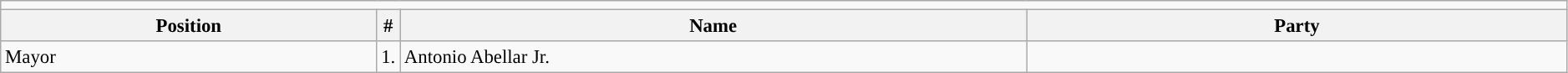<table class=wikitable style="font-size:95%" width=99%>
<tr>
<td colspan="5"></td>
</tr>
<tr>
<th width=24%>Position</th>
<th width=1%>#</th>
<th width=40%>Name</th>
<th colspan=2>Party</th>
</tr>
<tr>
<td>Mayor</td>
<td>1.</td>
<td>Antonio Abellar Jr.</td>
<td></td>
</tr>
</table>
